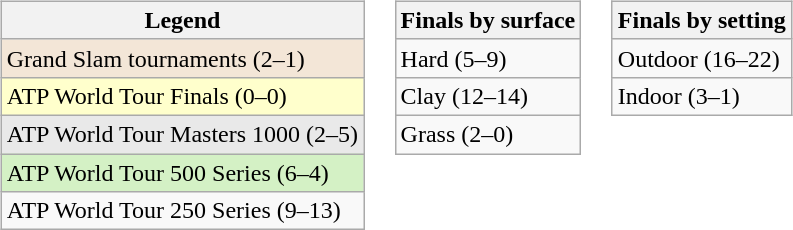<table>
<tr valign="top">
<td><br><table class="wikitable">
<tr>
<th>Legend</th>
</tr>
<tr style="background:#f3e6d7;">
<td>Grand Slam tournaments (2–1)</td>
</tr>
<tr style="background:#ffc;">
<td>ATP World Tour Finals (0–0)</td>
</tr>
<tr style="background:#e9e9e9;">
<td>ATP World Tour Masters 1000 (2–5)</td>
</tr>
<tr style="background:#d4f1c5;">
<td>ATP World Tour 500 Series (6–4)</td>
</tr>
<tr>
<td>ATP World Tour 250 Series (9–13)</td>
</tr>
</table>
</td>
<td><br><table class="wikitable">
<tr>
<th>Finals by surface</th>
</tr>
<tr>
<td>Hard (5–9)</td>
</tr>
<tr>
<td>Clay (12–14)</td>
</tr>
<tr>
<td>Grass (2–0)</td>
</tr>
</table>
</td>
<td><br><table class="wikitable">
<tr>
<th>Finals by setting</th>
</tr>
<tr>
<td>Outdoor (16–22)</td>
</tr>
<tr>
<td>Indoor (3–1)</td>
</tr>
</table>
</td>
</tr>
</table>
